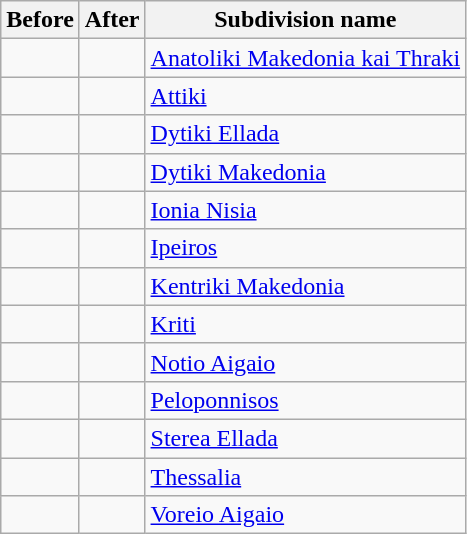<table class="wikitable sortable mw-collapsible">
<tr>
<th>Before</th>
<th>After</th>
<th>Subdivision name</th>
</tr>
<tr>
<td></td>
<td></td>
<td><a href='#'>Anatoliki Makedonia kai Thraki</a></td>
</tr>
<tr>
<td></td>
<td></td>
<td><a href='#'>Attiki</a></td>
</tr>
<tr>
<td></td>
<td></td>
<td><a href='#'>Dytiki Ellada</a></td>
</tr>
<tr>
<td></td>
<td></td>
<td><a href='#'>Dytiki Makedonia</a></td>
</tr>
<tr>
<td></td>
<td></td>
<td><a href='#'>Ionia Nisia</a></td>
</tr>
<tr>
<td></td>
<td></td>
<td><a href='#'>Ipeiros</a></td>
</tr>
<tr>
<td></td>
<td></td>
<td><a href='#'>Kentriki Makedonia</a></td>
</tr>
<tr>
<td></td>
<td></td>
<td><a href='#'>Kriti</a></td>
</tr>
<tr>
<td></td>
<td></td>
<td><a href='#'>Notio Aigaio</a></td>
</tr>
<tr>
<td></td>
<td></td>
<td><a href='#'>Peloponnisos</a></td>
</tr>
<tr>
<td></td>
<td></td>
<td><a href='#'>Sterea Ellada</a></td>
</tr>
<tr>
<td></td>
<td></td>
<td><a href='#'>Thessalia</a></td>
</tr>
<tr>
<td></td>
<td></td>
<td><a href='#'>Voreio Aigaio</a></td>
</tr>
</table>
